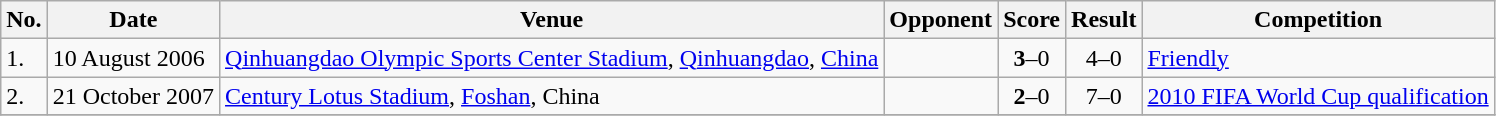<table class="wikitable">
<tr>
<th>No.</th>
<th>Date</th>
<th>Venue</th>
<th>Opponent</th>
<th>Score</th>
<th>Result</th>
<th>Competition</th>
</tr>
<tr>
<td>1.</td>
<td>10 August 2006</td>
<td><a href='#'>Qinhuangdao Olympic Sports Center Stadium</a>, <a href='#'>Qinhuangdao</a>, <a href='#'>China</a></td>
<td></td>
<td align=center><strong>3</strong>–0</td>
<td align=center>4–0</td>
<td><a href='#'>Friendly</a></td>
</tr>
<tr>
<td>2.</td>
<td>21 October 2007</td>
<td><a href='#'>Century Lotus Stadium</a>, <a href='#'>Foshan</a>, China</td>
<td></td>
<td align=center><strong>2</strong>–0</td>
<td align=center>7–0</td>
<td><a href='#'>2010 FIFA World Cup qualification</a></td>
</tr>
<tr>
</tr>
</table>
